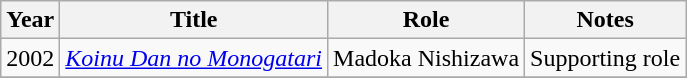<table class="wikitable sortable">
<tr>
<th>Year</th>
<th>Title</th>
<th>Role</th>
<th class="unsortable">Notes</th>
</tr>
<tr>
<td>2002</td>
<td><em><a href='#'>Koinu Dan no Monogatari</a></em></td>
<td>Madoka Nishizawa</td>
<td>Supporting role</td>
</tr>
<tr>
</tr>
</table>
